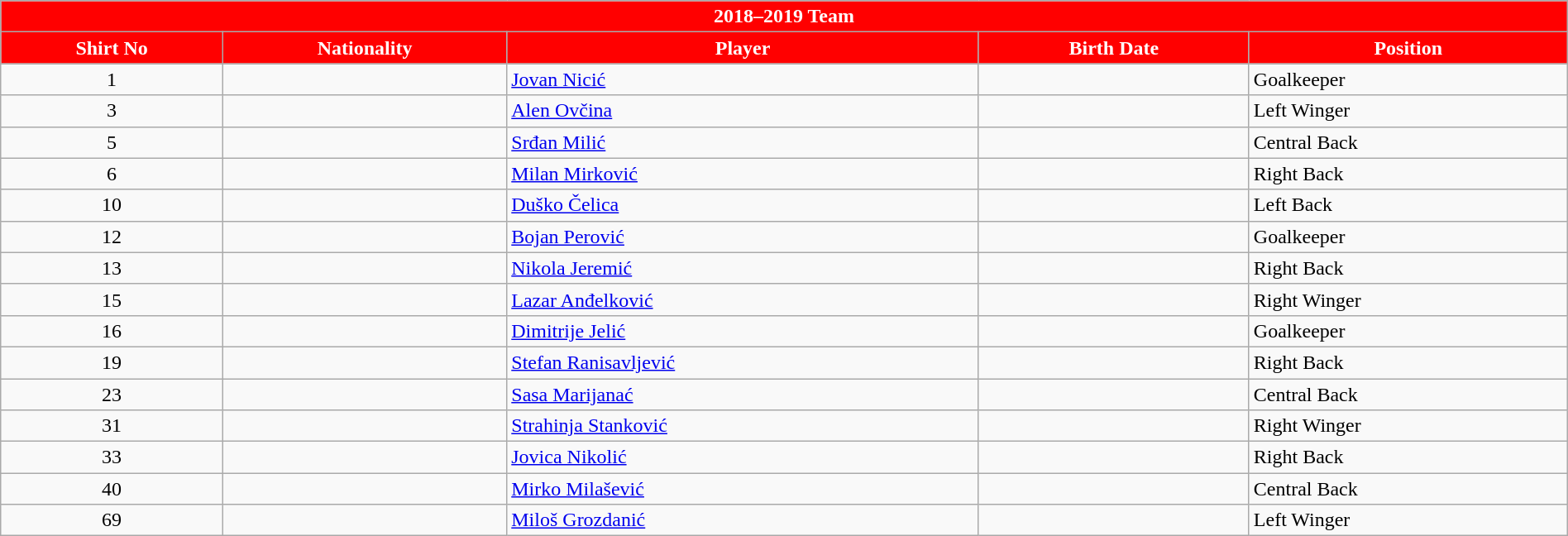<table class="wikitable collapsible collapsed" style="width:100%;">
<tr>
<th colspan=5 style="background-color:#FF0000;color:#FFFFFF;text-align:center;"> <strong>2018–2019 Team</strong></th>
</tr>
<tr>
<th style="color:#FFFFFF; background:#FF0000">Shirt No</th>
<th style="color:#FFFFFF; background:#FF0000">Nationality</th>
<th style="color:#FFFFFF; background:#FF0000">Player</th>
<th style="color:#FFFFFF; background:#FF0000">Birth Date</th>
<th style="color:#FFFFFF; background:#FF0000">Position</th>
</tr>
<tr>
<td align=center>1</td>
<td></td>
<td><a href='#'>Jovan Nicić</a></td>
<td></td>
<td>Goalkeeper</td>
</tr>
<tr>
<td align=center>3</td>
<td></td>
<td><a href='#'>Alen Ovčina</a></td>
<td></td>
<td>Left Winger</td>
</tr>
<tr>
<td align=center>5</td>
<td></td>
<td><a href='#'>Srđan Milić</a></td>
<td></td>
<td>Central Back</td>
</tr>
<tr>
<td align=center>6</td>
<td></td>
<td><a href='#'>Milan Mirković</a></td>
<td></td>
<td>Right Back</td>
</tr>
<tr>
<td align=center>10</td>
<td></td>
<td><a href='#'>Duško Čelica</a></td>
<td></td>
<td>Left Back</td>
</tr>
<tr>
<td align=center>12</td>
<td></td>
<td><a href='#'>Bojan Perović</a></td>
<td></td>
<td>Goalkeeper</td>
</tr>
<tr>
<td align=center>13</td>
<td></td>
<td><a href='#'>Nikola Jeremić</a></td>
<td></td>
<td>Right Back</td>
</tr>
<tr>
<td align=center>15</td>
<td></td>
<td><a href='#'>Lazar Anđelković</a></td>
<td></td>
<td>Right Winger</td>
</tr>
<tr>
<td align=center>16</td>
<td></td>
<td><a href='#'>Dimitrije Jelić</a></td>
<td></td>
<td>Goalkeeper</td>
</tr>
<tr>
<td align=center>19</td>
<td></td>
<td><a href='#'>Stefan Ranisavljević</a></td>
<td></td>
<td>Right Back</td>
</tr>
<tr>
<td align=center>23</td>
<td></td>
<td><a href='#'>Sasa Marijanać</a></td>
<td></td>
<td>Central Back</td>
</tr>
<tr>
<td align=center>31</td>
<td></td>
<td><a href='#'>Strahinja Stanković</a></td>
<td></td>
<td>Right Winger</td>
</tr>
<tr>
<td align=center>33</td>
<td></td>
<td><a href='#'>Jovica Nikolić</a></td>
<td></td>
<td>Right Back</td>
</tr>
<tr>
<td align=center>40</td>
<td></td>
<td><a href='#'>Mirko Milašević</a></td>
<td></td>
<td>Central Back</td>
</tr>
<tr>
<td align=center>69</td>
<td></td>
<td><a href='#'>Miloš Grozdanić</a></td>
<td></td>
<td>Left Winger</td>
</tr>
</table>
